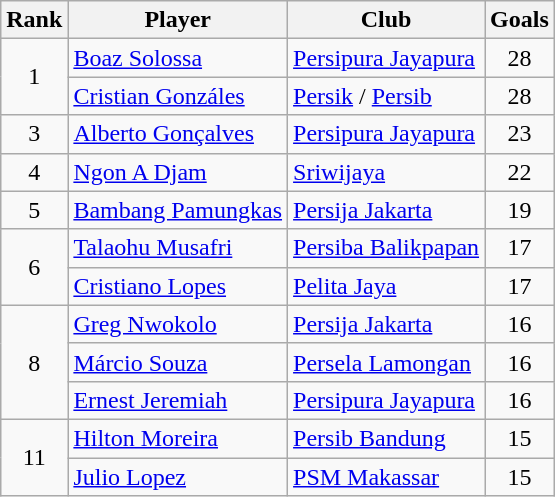<table class="wikitable sortable">
<tr>
<th>Rank</th>
<th>Player</th>
<th>Club</th>
<th>Goals</th>
</tr>
<tr>
<td align=center rowspan=2>1</td>
<td> <a href='#'>Boaz Solossa</a></td>
<td><a href='#'>Persipura Jayapura</a></td>
<td align=center>28</td>
</tr>
<tr>
<td> <a href='#'>Cristian Gonzáles</a></td>
<td><a href='#'>Persik</a> / <a href='#'>Persib</a></td>
<td align=center>28</td>
</tr>
<tr>
<td align=center>3</td>
<td> <a href='#'>Alberto Gonçalves</a></td>
<td><a href='#'>Persipura Jayapura</a></td>
<td align=center>23</td>
</tr>
<tr>
<td align=center>4</td>
<td> <a href='#'>Ngon A Djam</a></td>
<td><a href='#'>Sriwijaya</a></td>
<td align=center>22</td>
</tr>
<tr>
<td align=center>5</td>
<td> <a href='#'>Bambang Pamungkas</a></td>
<td><a href='#'>Persija Jakarta</a></td>
<td align=center>19</td>
</tr>
<tr>
<td align=center rowspan=2>6</td>
<td> <a href='#'>Talaohu Musafri</a></td>
<td><a href='#'>Persiba Balikpapan</a></td>
<td align=center>17</td>
</tr>
<tr>
<td> <a href='#'>Cristiano Lopes</a></td>
<td><a href='#'>Pelita Jaya</a></td>
<td align=center>17</td>
</tr>
<tr>
<td align=center rowspan=3>8</td>
<td> <a href='#'>Greg Nwokolo</a></td>
<td><a href='#'>Persija Jakarta</a></td>
<td align=center>16</td>
</tr>
<tr>
<td> <a href='#'>Márcio Souza</a></td>
<td><a href='#'>Persela Lamongan</a></td>
<td align=center>16</td>
</tr>
<tr>
<td> <a href='#'>Ernest Jeremiah</a></td>
<td><a href='#'>Persipura Jayapura</a></td>
<td align=center>16</td>
</tr>
<tr>
<td align=center rowspan=2>11</td>
<td> <a href='#'>Hilton Moreira</a></td>
<td><a href='#'>Persib Bandung</a></td>
<td align=center>15</td>
</tr>
<tr>
<td> <a href='#'>Julio Lopez</a></td>
<td><a href='#'>PSM Makassar</a></td>
<td align=center>15</td>
</tr>
</table>
